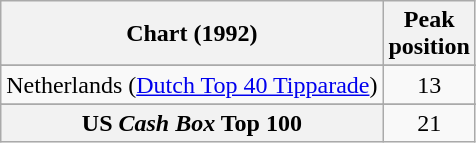<table class="wikitable sortable">
<tr>
<th align="center">Chart (1992)</th>
<th align="center">Peak<br>position</th>
</tr>
<tr>
</tr>
<tr>
</tr>
<tr>
<td>Netherlands (<a href='#'>Dutch Top 40 Tipparade</a>)</td>
<td align="center">13</td>
</tr>
<tr>
</tr>
<tr>
</tr>
<tr>
</tr>
<tr>
</tr>
<tr>
</tr>
<tr>
<th scope="row">US <em>Cash Box</em> Top 100</th>
<td align="center">21</td>
</tr>
</table>
